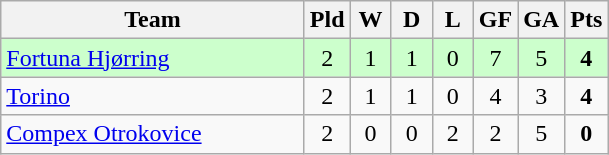<table class="wikitable" style="text-align: center;">
<tr>
<th width=195>Team</th>
<th width=20>Pld</th>
<th width=20>W</th>
<th width=20>D</th>
<th width=20>L</th>
<th width=20>GF</th>
<th width=20>GA</th>
<th width=20>Pts</th>
</tr>
<tr align="center" style="background:#ccffcc;">
<td align="left"> <a href='#'>Fortuna Hjørring</a></td>
<td>2</td>
<td>1</td>
<td>1</td>
<td>0</td>
<td>7</td>
<td>5</td>
<td><strong>4</strong></td>
</tr>
<tr align="center">
<td align="left"> <a href='#'>Torino</a></td>
<td>2</td>
<td>1</td>
<td>1</td>
<td>0</td>
<td>4</td>
<td>3</td>
<td><strong>4</strong></td>
</tr>
<tr align="center">
<td align="left"> <a href='#'>Compex Otrokovice</a></td>
<td>2</td>
<td>0</td>
<td>0</td>
<td>2</td>
<td>2</td>
<td>5</td>
<td><strong>0</strong></td>
</tr>
</table>
